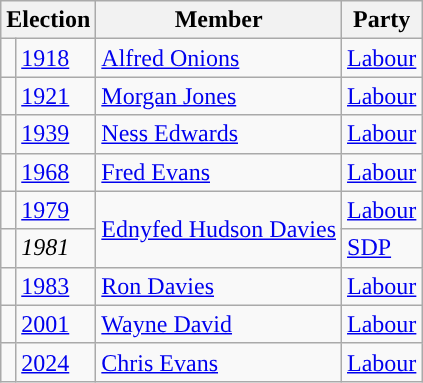<table class="wikitable">
<tr>
<th colspan="2">Election</th>
<th>Member</th>
<th>Party</th>
</tr>
<tr>
<td style="color:inherit;background-color: "></td>
<td><a href='#'>1918</a></td>
<td><a href='#'>Alfred Onions</a></td>
<td><a href='#'>Labour</a></td>
</tr>
<tr>
<td style="color:inherit;background-color: "></td>
<td><a href='#'>1921</a></td>
<td><a href='#'>Morgan Jones</a></td>
<td><a href='#'>Labour</a></td>
</tr>
<tr>
<td style="color:inherit;background-color: "></td>
<td><a href='#'>1939</a></td>
<td><a href='#'>Ness Edwards</a></td>
<td><a href='#'>Labour</a></td>
</tr>
<tr>
<td style="color:inherit;background-color: "></td>
<td><a href='#'>1968</a></td>
<td><a href='#'>Fred Evans</a></td>
<td><a href='#'>Labour</a></td>
</tr>
<tr>
<td style="color:inherit;background-color: "></td>
<td><a href='#'>1979</a></td>
<td rowspan="2"><a href='#'>Ednyfed Hudson Davies</a></td>
<td><a href='#'>Labour</a></td>
</tr>
<tr>
<td style="color:inherit;background-color: "></td>
<td><em>1981</em></td>
<td><a href='#'>SDP</a></td>
</tr>
<tr>
<td style="color:inherit;background-color: "></td>
<td><a href='#'>1983</a></td>
<td><a href='#'>Ron Davies</a></td>
<td><a href='#'>Labour</a></td>
</tr>
<tr>
<td style="color:inherit;background-color: "></td>
<td><a href='#'>2001</a></td>
<td><a href='#'>Wayne David</a></td>
<td><a href='#'>Labour</a></td>
</tr>
<tr>
<td style="color:inherit;background-color: "></td>
<td><a href='#'>2024</a></td>
<td><a href='#'>Chris Evans</a></td>
<td><a href='#'>Labour</a></td>
</tr>
</table>
